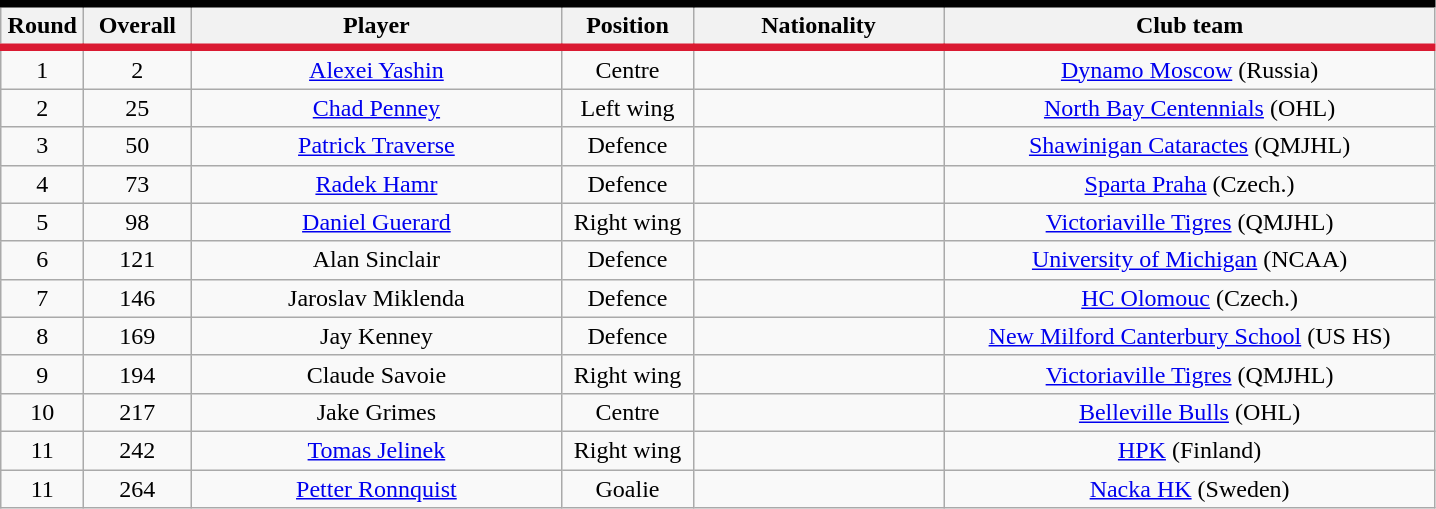<table class="wikitable sortable" style="text-align:center">
<tr style= "background:#FFFFFF; border-top:#010101 5px solid; border-bottom:#DA1A32 5px solid;">
<th style="width:3em">Round</th>
<th style="width:4em">Overall</th>
<th style="width:15em">Player</th>
<th style="width:5em">Position</th>
<th style="width:10em">Nationality</th>
<th style="width:20em">Club team</th>
</tr>
<tr>
<td>1</td>
<td>2</td>
<td><a href='#'>Alexei Yashin</a></td>
<td>Centre</td>
<td></td>
<td><a href='#'>Dynamo Moscow</a> (Russia)</td>
</tr>
<tr>
<td>2</td>
<td>25</td>
<td><a href='#'>Chad Penney</a></td>
<td>Left wing</td>
<td></td>
<td><a href='#'>North Bay Centennials</a> (OHL)</td>
</tr>
<tr>
<td>3</td>
<td>50</td>
<td><a href='#'>Patrick Traverse</a></td>
<td>Defence</td>
<td></td>
<td><a href='#'>Shawinigan Cataractes</a> (QMJHL)</td>
</tr>
<tr>
<td>4</td>
<td>73</td>
<td><a href='#'>Radek Hamr</a></td>
<td>Defence</td>
<td></td>
<td><a href='#'>Sparta Praha</a> (Czech.)</td>
</tr>
<tr>
<td>5</td>
<td>98</td>
<td><a href='#'>Daniel Guerard</a></td>
<td>Right wing</td>
<td></td>
<td><a href='#'>Victoriaville Tigres</a> (QMJHL)</td>
</tr>
<tr>
<td>6</td>
<td>121</td>
<td>Alan Sinclair</td>
<td>Defence</td>
<td></td>
<td><a href='#'>University of Michigan</a> (NCAA)</td>
</tr>
<tr>
<td>7</td>
<td>146</td>
<td>Jaroslav Miklenda</td>
<td>Defence</td>
<td></td>
<td><a href='#'>HC Olomouc</a> (Czech.)</td>
</tr>
<tr>
<td>8</td>
<td>169</td>
<td>Jay Kenney</td>
<td>Defence</td>
<td></td>
<td><a href='#'>New Milford Canterbury School</a> (US HS)</td>
</tr>
<tr>
<td>9</td>
<td>194</td>
<td>Claude Savoie</td>
<td>Right wing</td>
<td></td>
<td><a href='#'>Victoriaville Tigres</a> (QMJHL)</td>
</tr>
<tr>
<td>10</td>
<td>217</td>
<td>Jake Grimes</td>
<td>Centre</td>
<td></td>
<td><a href='#'>Belleville Bulls</a> (OHL)</td>
</tr>
<tr>
<td>11</td>
<td>242</td>
<td><a href='#'>Tomas Jelinek</a></td>
<td>Right wing</td>
<td></td>
<td><a href='#'>HPK</a> (Finland)</td>
</tr>
<tr>
<td>11</td>
<td>264</td>
<td><a href='#'>Petter Ronnquist</a></td>
<td>Goalie</td>
<td></td>
<td><a href='#'>Nacka HK</a> (Sweden)</td>
</tr>
</table>
